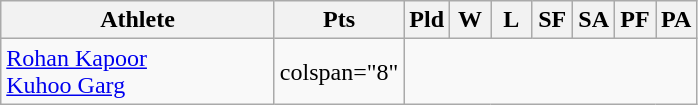<table class=wikitable style="text-align:center">
<tr>
<th width="175">Athlete</th>
<th width="20">Pts</th>
<th width="20">Pld</th>
<th width="20">W</th>
<th width="20">L</th>
<th width="20">SF</th>
<th width="20">SA</th>
<th width="20">PF</th>
<th width="20">PA</th>
</tr>
<tr>
<td style="text-align:left"> <a href='#'>Rohan Kapoor</a> <br>  <a href='#'>Kuhoo Garg</a></td>
<td>colspan="8" </td>
</tr>
</table>
